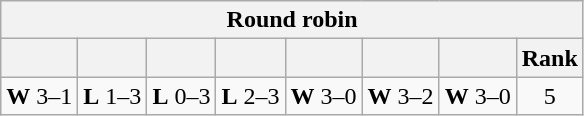<table class="wikitable" style="font-size:100%;">
<tr>
<th colspan=8>Round robin</th>
</tr>
<tr>
<th></th>
<th></th>
<th></th>
<th></th>
<th></th>
<th></th>
<th></th>
<th>Rank</th>
</tr>
<tr align=center>
<td><strong>W</strong> 3–1</td>
<td><strong>L</strong> 1–3</td>
<td><strong>L</strong> 0–3</td>
<td><strong>L</strong> 2–3</td>
<td><strong>W</strong> 3–0</td>
<td><strong>W</strong> 3–2</td>
<td><strong>W</strong> 3–0</td>
<td>5</td>
</tr>
</table>
